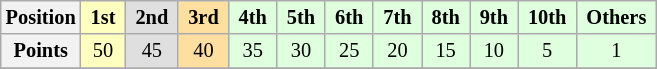<table class="wikitable" style="font-size:85%; text-align:center">
<tr>
<th>Position</th>
<td style="background:#ffffbf;"> <strong>1st</strong> </td>
<td style="background:#dfdfdf;"> <strong>2nd</strong> </td>
<td style="background:#ffdf9f;"> <strong>3rd</strong> </td>
<td style="background:#dfffdf;"> <strong>4th</strong> </td>
<td style="background:#dfffdf;"> <strong>5th</strong> </td>
<td style="background:#dfffdf;"> <strong>6th</strong> </td>
<td style="background:#dfffdf;"> <strong>7th</strong> </td>
<td style="background:#dfffdf;"> <strong>8th</strong> </td>
<td style="background:#dfffdf;"> <strong>9th</strong> </td>
<td style="background:#dfffdf;"> <strong>10th</strong> </td>
<td style="background:#dfffdf;"> <strong>Others</strong> </td>
</tr>
<tr>
<th>Points</th>
<td style="background:#ffffbf;">50</td>
<td style="background:#dfdfdf;">45</td>
<td style="background:#ffdf9f;">40</td>
<td style="background:#dfffdf;">35</td>
<td style="background:#dfffdf;">30</td>
<td style="background:#dfffdf;">25</td>
<td style="background:#dfffdf;">20</td>
<td style="background:#dfffdf;">15</td>
<td style="background:#dfffdf;">10</td>
<td style="background:#dfffdf;">5</td>
<td style="background:#dfffdf;">1</td>
</tr>
<tr>
</tr>
</table>
